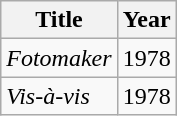<table class="wikitable">
<tr>
<th>Title</th>
<th>Year</th>
</tr>
<tr>
<td><em>Fotomaker</em></td>
<td>1978</td>
</tr>
<tr>
<td><em>Vis-à-vis</em></td>
<td>1978</td>
</tr>
</table>
